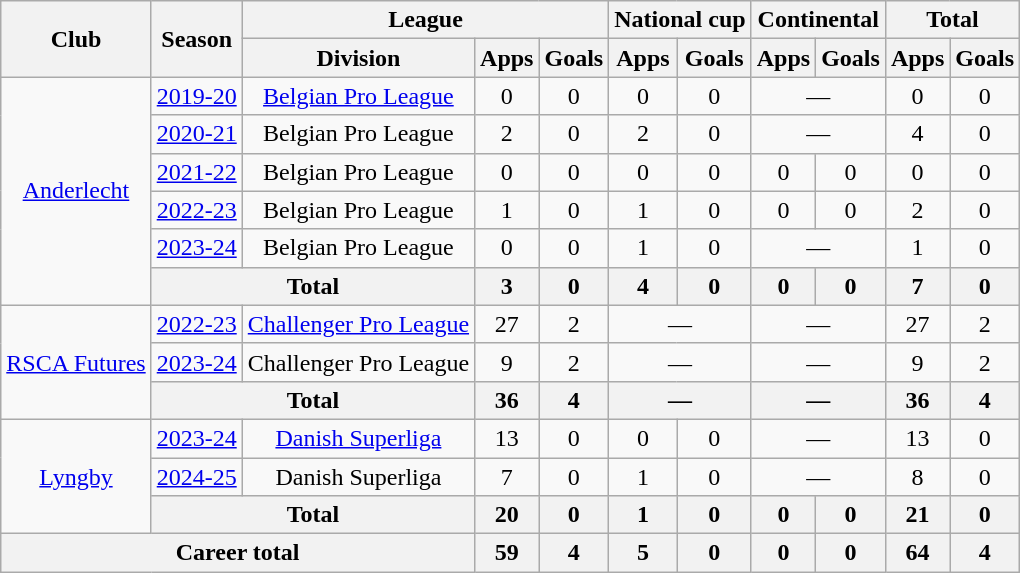<table class="wikitable" style="text-align: center">
<tr>
<th rowspan="2">Club</th>
<th rowspan="2">Season</th>
<th colspan="3">League</th>
<th colspan="2">National cup</th>
<th colspan="2">Continental</th>
<th colspan="2">Total</th>
</tr>
<tr>
<th>Division</th>
<th>Apps</th>
<th>Goals</th>
<th>Apps</th>
<th>Goals</th>
<th>Apps</th>
<th>Goals</th>
<th>Apps</th>
<th>Goals</th>
</tr>
<tr>
<td rowspan="6"><a href='#'>Anderlecht</a></td>
<td><a href='#'>2019-20</a></td>
<td><a href='#'>Belgian Pro League</a></td>
<td>0</td>
<td>0</td>
<td>0</td>
<td>0</td>
<td colspan="2">—</td>
<td>0</td>
<td>0</td>
</tr>
<tr>
<td><a href='#'>2020-21</a></td>
<td>Belgian Pro League</td>
<td>2</td>
<td>0</td>
<td>2</td>
<td>0</td>
<td colspan="2">—</td>
<td>4</td>
<td>0</td>
</tr>
<tr>
<td><a href='#'>2021-22</a></td>
<td>Belgian Pro League</td>
<td>0</td>
<td>0</td>
<td>0</td>
<td>0</td>
<td>0</td>
<td>0</td>
<td>0</td>
<td>0</td>
</tr>
<tr>
<td><a href='#'>2022-23</a></td>
<td>Belgian Pro League</td>
<td>1</td>
<td>0</td>
<td>1</td>
<td>0</td>
<td>0</td>
<td>0</td>
<td>2</td>
<td>0</td>
</tr>
<tr>
<td><a href='#'>2023-24</a></td>
<td>Belgian Pro League</td>
<td>0</td>
<td>0</td>
<td>1</td>
<td>0</td>
<td colspan="2">—</td>
<td>1</td>
<td>0</td>
</tr>
<tr>
<th colspan="2">Total</th>
<th>3</th>
<th>0</th>
<th>4</th>
<th>0</th>
<th>0</th>
<th>0</th>
<th>7</th>
<th>0</th>
</tr>
<tr>
<td rowspan="3"><a href='#'>RSCA Futures</a></td>
<td><a href='#'>2022-23</a></td>
<td><a href='#'>Challenger Pro League</a></td>
<td>27</td>
<td>2</td>
<td colspan="2">—</td>
<td colspan="2">—</td>
<td>27</td>
<td>2</td>
</tr>
<tr>
<td><a href='#'>2023-24</a></td>
<td>Challenger Pro League</td>
<td>9</td>
<td>2</td>
<td colspan="2">—</td>
<td colspan="2">—</td>
<td>9</td>
<td>2</td>
</tr>
<tr>
<th colspan="2">Total</th>
<th>36</th>
<th>4</th>
<th colspan="2">—</th>
<th colspan="2">—</th>
<th>36</th>
<th>4</th>
</tr>
<tr>
<td rowspan="3"><a href='#'>Lyngby</a></td>
<td><a href='#'>2023-24</a></td>
<td><a href='#'>Danish Superliga</a></td>
<td>13</td>
<td>0</td>
<td>0</td>
<td>0</td>
<td colspan="2">—</td>
<td>13</td>
<td>0</td>
</tr>
<tr>
<td><a href='#'>2024-25</a></td>
<td>Danish Superliga</td>
<td>7</td>
<td>0</td>
<td>1</td>
<td>0</td>
<td colspan="2">—</td>
<td>8</td>
<td>0</td>
</tr>
<tr>
<th colspan="2">Total</th>
<th>20</th>
<th>0</th>
<th>1</th>
<th>0</th>
<th>0</th>
<th>0</th>
<th>21</th>
<th>0</th>
</tr>
<tr>
<th colspan="3">Career total</th>
<th>59</th>
<th>4</th>
<th>5</th>
<th>0</th>
<th>0</th>
<th>0</th>
<th>64</th>
<th>4</th>
</tr>
</table>
